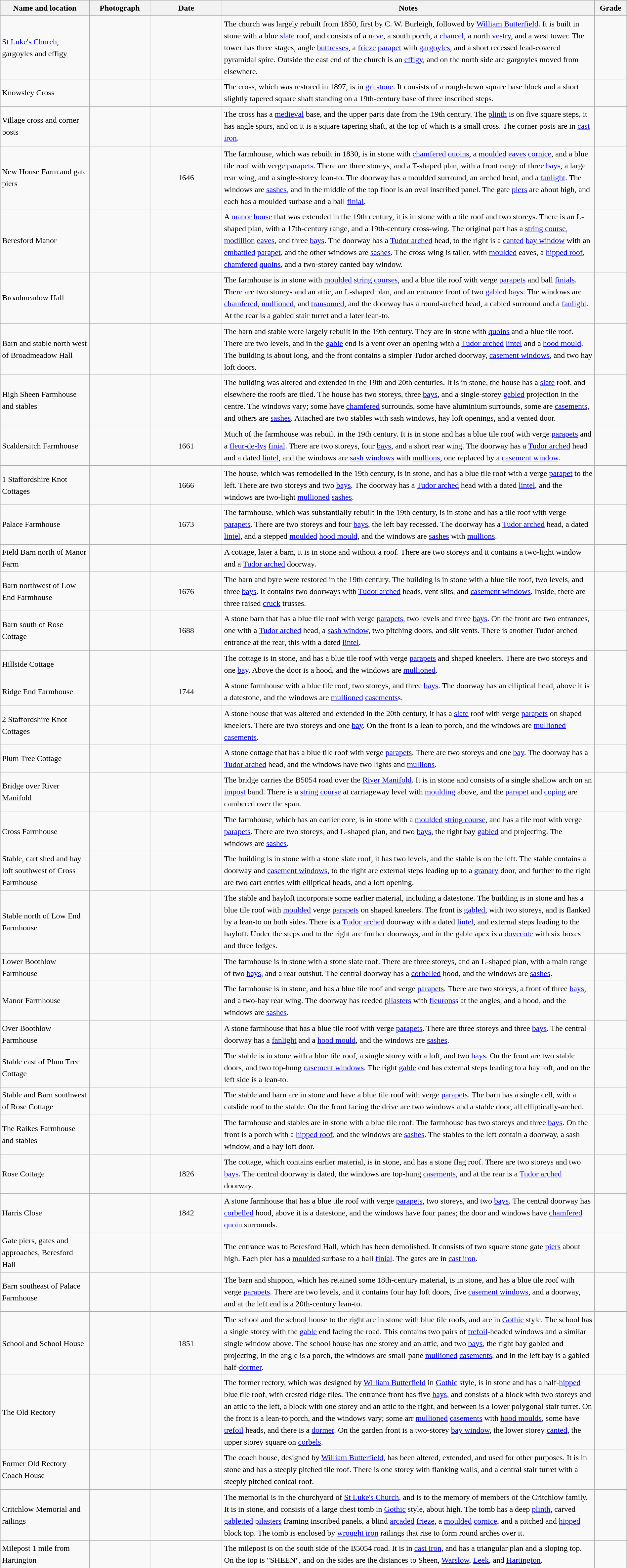<table class="wikitable sortable plainrowheaders" style="width:100%; border:0; text-align:left; line-height:150%;">
<tr>
<th scope="col"  style="width:150px">Name and location</th>
<th scope="col"  style="width:100px" class="unsortable">Photograph</th>
<th scope="col"  style="width:120px">Date</th>
<th scope="col"  style="width:650px" class="unsortable">Notes</th>
<th scope="col"  style="width:50px">Grade</th>
</tr>
<tr>
<td><a href='#'>St Luke's Church</a>, gargoyles and effigy<br><small></small></td>
<td></td>
<td align="center"></td>
<td>The church was largely rebuilt from 1850, first by C. W. Burleigh, followed by <a href='#'>William Butterfield</a>.  It is built in stone with a blue <a href='#'>slate</a> roof, and consists of a <a href='#'>nave</a>, a south porch, a <a href='#'>chancel</a>, a north <a href='#'>vestry</a>, and a west tower.  The tower has three stages, angle <a href='#'>buttresses</a>, a <a href='#'>frieze</a> <a href='#'>parapet</a> with <a href='#'>gargoyles</a>, and a short recessed lead-covered pyramidal spire.  Outside the east end of the church is an <a href='#'>effigy</a>, and on the north side are gargoyles moved from elsewhere.</td>
<td align="center" ></td>
</tr>
<tr>
<td>Knowsley Cross<br><small></small></td>
<td></td>
<td align="center"></td>
<td>The cross, which was restored in 1897, is in <a href='#'>gritstone</a>.  It consists of a rough-hewn square base block and a short slightly tapered square shaft standing on a 19th-century base of three inscribed steps.</td>
<td align="center" ></td>
</tr>
<tr>
<td>Village cross and corner posts<br><small></small></td>
<td></td>
<td align="center"></td>
<td>The cross has a <a href='#'>medieval</a> base, and the upper parts date from the 19th century.  The <a href='#'>plinth</a> is on five square steps, it has angle spurs, and on it is a square tapering shaft, at the top of which is a small cross.  The corner posts are in <a href='#'>cast iron</a>.</td>
<td align="center" ></td>
</tr>
<tr>
<td>New House Farm and gate piers<br><small></small></td>
<td></td>
<td align="center">1646</td>
<td>The farmhouse, which was rebuilt in 1830, is in stone with <a href='#'>chamfered</a> <a href='#'>quoins</a>, a <a href='#'>moulded</a> <a href='#'>eaves</a> <a href='#'>cornice</a>, and a blue tile roof with verge <a href='#'>parapets</a>.  There are three storeys, and a T-shaped plan, with a front range of three <a href='#'>bays</a>, a large rear wing, and a single-storey lean-to.  The doorway has a moulded surround, an arched head, and a <a href='#'>fanlight</a>.  The windows are <a href='#'>sashes</a>, and in the middle of the top floor is an oval inscribed panel.  The gate <a href='#'>piers</a> are about  high, and each has a moulded surbase and a ball <a href='#'>finial</a>.</td>
<td align="center" ></td>
</tr>
<tr>
<td>Beresford Manor<br><small></small></td>
<td></td>
<td align="center"></td>
<td>A <a href='#'>manor house</a> that was extended in the 19th century, it is in stone with a tile roof and two storeys.  There is an L-shaped plan, with a 17th-century range, and a 19th-century cross-wing.  The original part has a <a href='#'>string course</a>, <a href='#'>modillion</a> <a href='#'>eaves</a>, and three <a href='#'>bays</a>.  The doorway has a <a href='#'>Tudor arched</a> head, to the right is a <a href='#'>canted</a> <a href='#'>bay window</a> with an <a href='#'>embattled</a> <a href='#'>parapet</a>, and the other windows are <a href='#'>sashes</a>.  The cross-wing is taller, with <a href='#'>moulded</a> eaves, a <a href='#'>hipped roof</a>, <a href='#'>chamfered</a> <a href='#'>quoins</a>, and a two-storey canted bay window.</td>
<td align="center" ></td>
</tr>
<tr>
<td>Broadmeadow Hall<br><small></small></td>
<td></td>
<td align="center"></td>
<td>The farmhouse is in stone with <a href='#'>moulded</a> <a href='#'>string courses</a>, and a blue tile roof with verge <a href='#'>parapets</a> and ball <a href='#'>finials</a>.  There are two storeys and an attic, an L-shaped plan, and an entrance front of two <a href='#'>gabled</a> <a href='#'>bays</a>.  The windows are <a href='#'>chamfered</a>, <a href='#'>mullioned</a>, and <a href='#'>transomed</a>, and the doorway has a round-arched head, a cabled surround and a <a href='#'>fanlight</a>.  At the rear is a gabled stair turret and a later lean-to.</td>
<td align="center" ></td>
</tr>
<tr>
<td>Barn and stable north west of Broadmeadow Hall<br><small></small></td>
<td></td>
<td align="center"></td>
<td>The barn and stable were largely rebuilt in the 19th century.  They are in stone with <a href='#'>quoins</a> and a blue tile roof.  There are two levels, and in the <a href='#'>gable</a> end is a vent over an opening with a <a href='#'>Tudor arched</a> <a href='#'>lintel</a> and a <a href='#'>hood mould</a>.  The building is about  long, and the front contains a simpler Tudor arched doorway, <a href='#'>casement windows</a>, and two hay loft doors.</td>
<td align="center" ></td>
</tr>
<tr>
<td>High Sheen Farmhouse and stables<br><small></small></td>
<td></td>
<td align="center"></td>
<td>The building was altered and extended in the 19th and 20th centuries.  It is in stone, the house has a <a href='#'>slate</a> roof, and elsewhere the roofs are tiled.  The house has two storeys, three <a href='#'>bays</a>, and a single-storey <a href='#'>gabled</a> projection in the centre.  The windows vary; some have <a href='#'>chamfered</a> surrounds, some have aluminium surrounds, some are <a href='#'>casements</a>, and others are <a href='#'>sashes</a>.  Attached are two stables with sash windows, hay loft openings, and a vented door.</td>
<td align="center" ></td>
</tr>
<tr>
<td>Scaldersitch Farmhouse<br><small></small></td>
<td></td>
<td align="center">1661</td>
<td>Much of the farmhouse was rebuilt in the 19th century.  It is in stone and has a blue tile roof with verge <a href='#'>parapets</a> and a <a href='#'>fleur-de-lys</a> <a href='#'>finial</a>.  There are two storeys, four <a href='#'>bays</a>, and a short rear wing.  The doorway has a <a href='#'>Tudor arched</a> head and a dated <a href='#'>lintel</a>, and the windows are <a href='#'>sash windows</a> with <a href='#'>mullions</a>, one replaced by a <a href='#'>casement window</a>.</td>
<td align="center" ></td>
</tr>
<tr>
<td>1 Staffordshire Knot Cottages<br><small></small></td>
<td></td>
<td align="center">1666</td>
<td>The house, which was remodelled in the 19th century, is in stone, and has a blue tile roof with a verge <a href='#'>parapet</a> to the left.  There are two storeys and two <a href='#'>bays</a>.  The doorway has a <a href='#'>Tudor arched</a> head with a dated <a href='#'>lintel</a>, and the windows are two-light <a href='#'>mullioned</a> <a href='#'>sashes</a>.</td>
<td align="center" ></td>
</tr>
<tr>
<td>Palace Farmhouse<br><small></small></td>
<td></td>
<td align="center">1673</td>
<td>The farmhouse, which was substantially rebuilt in the 19th century, is in stone and has a tile roof with verge <a href='#'>parapets</a>.  There are two storeys and four <a href='#'>bays</a>, the left bay recessed.  The doorway has a <a href='#'>Tudor arched</a> head, a dated <a href='#'>lintel</a>, and a stepped <a href='#'>moulded</a> <a href='#'>hood mould</a>, and the windows are <a href='#'>sashes</a> with <a href='#'>mullions</a>.</td>
<td align="center" ></td>
</tr>
<tr>
<td>Field Barn north of Manor Farm<br><small></small></td>
<td></td>
<td align="center"></td>
<td>A cottage, later a barn, it is in stone and without a roof.  There are two storeys and it contains a two-light window and a <a href='#'>Tudor arched</a> doorway.</td>
<td align="center" ></td>
</tr>
<tr>
<td>Barn northwest of Low End Farmhouse<br><small></small></td>
<td></td>
<td align="center">1676</td>
<td>The barn and byre were restored in the 19th century.  The building is in stone with a blue tile roof, two levels, and three <a href='#'>bays</a>.  It contains two doorways with <a href='#'>Tudor arched</a> heads, vent slits, and <a href='#'>casement windows</a>.  Inside, there are three raised <a href='#'>cruck</a> trusses.</td>
<td align="center" ></td>
</tr>
<tr>
<td>Barn south of Rose Cottage<br><small></small></td>
<td></td>
<td align="center">1688</td>
<td>A stone barn that has a blue tile roof with verge <a href='#'>parapets</a>, two levels and three <a href='#'>bays</a>.  On the front are two entrances, one with a <a href='#'>Tudor arched</a> head, a <a href='#'>sash window</a>, two pitching doors, and slit vents.  There is another Tudor-arched entrance at the rear, this with a dated <a href='#'>lintel</a>.</td>
<td align="center" ></td>
</tr>
<tr>
<td>Hillside Cottage<br><small></small></td>
<td></td>
<td align="center"></td>
<td>The cottage is in stone, and has a blue tile roof with verge <a href='#'>parapets</a> and shaped kneelers.  There are two storeys and one <a href='#'>bay</a>.  Above the door is a hood, and the windows are <a href='#'>mullioned</a>.</td>
<td align="center" ></td>
</tr>
<tr>
<td>Ridge End Farmhouse<br><small></small></td>
<td></td>
<td align="center">1744</td>
<td>A stone farmhouse with a blue tile roof, two storeys, and three <a href='#'>bays</a>.  The doorway has an elliptical head, above it is a datestone, and the windows are <a href='#'>mullioned</a> <a href='#'>casements</a>s.</td>
<td align="center" ></td>
</tr>
<tr>
<td>2 Staffordshire Knot Cottages<br><small></small></td>
<td></td>
<td align="center"></td>
<td>A stone house that was altered and extended in the 20th century, it has a <a href='#'>slate</a> roof with verge <a href='#'>parapets</a> on shaped kneelers.  There are two storeys and one <a href='#'>bay</a>.  On the front is a lean-to porch, and the windows are <a href='#'>mullioned</a> <a href='#'>casements</a>.</td>
<td align="center" ></td>
</tr>
<tr>
<td>Plum Tree Cottage<br><small></small></td>
<td></td>
<td align="center"></td>
<td>A stone cottage that has a blue tile roof with verge <a href='#'>parapets</a>.  There are two storeys and one <a href='#'>bay</a>.  The doorway has a <a href='#'>Tudor arched</a> head, and the windows have two lights and <a href='#'>mullions</a>.</td>
<td align="center" ></td>
</tr>
<tr>
<td>Bridge over River Manifold<br><small></small></td>
<td></td>
<td align="center"></td>
<td>The bridge carries the B5054 road over the <a href='#'>River Manifold</a>.  It is in stone and consists of a single shallow arch on an <a href='#'>impost</a> band.  There is a <a href='#'>string course</a> at carriageway level with <a href='#'>moulding</a> above, and the <a href='#'>parapet</a> and <a href='#'>coping</a> are cambered over the span.</td>
<td align="center" ></td>
</tr>
<tr>
<td>Cross Farmhouse<br><small></small></td>
<td></td>
<td align="center"></td>
<td>The farmhouse, which has an earlier core, is in stone with a <a href='#'>moulded</a> <a href='#'>string course</a>, and has a tile roof with verge <a href='#'>parapets</a>.  There are two storeys, and L-shaped plan, and two <a href='#'>bays</a>, the right bay <a href='#'>gabled</a> and projecting.  The windows are <a href='#'>sashes</a>.</td>
<td align="center" ></td>
</tr>
<tr>
<td>Stable, cart shed and hay loft southwest of Cross Farmhouse<br><small></small></td>
<td></td>
<td align="center"></td>
<td>The building is in stone with a stone slate roof, it has two levels, and the stable is on the left.  The stable contains a doorway and <a href='#'>casement windows</a>, to the right are external steps leading up to a <a href='#'>granary</a> door, and further to the right are two cart entries with elliptical heads, and a loft opening.</td>
<td align="center" ></td>
</tr>
<tr>
<td>Stable north of Low End Farmhouse<br><small></small></td>
<td></td>
<td align="center"></td>
<td>The stable and hayloft incorporate some earlier material, including a datestone.  The building is in stone and has a blue tile roof with <a href='#'>moulded</a> verge <a href='#'>parapets</a> on shaped kneelers.  The front is <a href='#'>gabled</a>, with two storeys, and is flanked by a lean-to on both sides.  There is a <a href='#'>Tudor arched</a> doorway with a dated <a href='#'>lintel</a>, and external steps leading to the hayloft.  Under the steps and to the right are further doorways, and in the gable apex is a <a href='#'>dovecote</a> with six boxes and three ledges.</td>
<td align="center" ></td>
</tr>
<tr>
<td>Lower Boothlow Farmhouse<br><small></small></td>
<td></td>
<td align="center"></td>
<td>The farmhouse is in stone with a stone slate roof.  There are three storeys, and an L-shaped plan, with a main range of two <a href='#'>bays</a>, and a rear outshut.  The central doorway has a <a href='#'>corbelled</a> hood, and the windows are <a href='#'>sashes</a>.</td>
<td align="center" ></td>
</tr>
<tr>
<td>Manor Farmhouse<br><small></small></td>
<td></td>
<td align="center"></td>
<td>The farmhouse is in stone, and has a blue tile roof and verge <a href='#'>parapets</a>.  There are two storeys, a front of three <a href='#'>bays</a>, and a two-bay rear wing.  The doorway has reeded <a href='#'>pilasters</a> with <a href='#'>fleurons</a>s at the angles, and a hood, and the windows are <a href='#'>sashes</a>.</td>
<td align="center" ></td>
</tr>
<tr>
<td>Over Boothlow Farmhouse<br><small></small></td>
<td></td>
<td align="center"></td>
<td>A stone farmhouse that has a blue tile roof with verge <a href='#'>parapets</a>.  There are three storeys and three <a href='#'>bays</a>.  The central doorway has a <a href='#'>fanlight</a> and a <a href='#'>hood mould</a>, and the windows are <a href='#'>sashes</a>.</td>
<td align="center" ></td>
</tr>
<tr>
<td>Stable east of Plum Tree Cottage<br><small></small></td>
<td></td>
<td align="center"></td>
<td>The stable is in stone with a blue tile roof, a single storey with a loft, and two <a href='#'>bays</a>.  On the front are two stable doors, and two top-hung <a href='#'>casement windows</a>.  The right <a href='#'>gable</a> end has external steps leading to a hay loft, and on the left side is a lean-to.</td>
<td align="center" ></td>
</tr>
<tr>
<td>Stable and Barn southwest of Rose Cottage<br><small></small></td>
<td></td>
<td align="center"></td>
<td>The stable and barn are in stone and have a blue tile roof with verge <a href='#'>parapets</a>.  The barn has a single cell, with a catslide roof to the stable.  On the front facing the drive are two windows and a stable door, all elliptically-arched.</td>
<td align="center" ></td>
</tr>
<tr>
<td>The Raikes Farmhouse and stables<br><small></small></td>
<td></td>
<td align="center"></td>
<td>The farmhouse and stables are in stone with a blue tile roof.  The farmhouse has two storeys and three <a href='#'>bays</a>.  On the front is a porch with a <a href='#'>hipped roof</a>, and the windows are <a href='#'>sashes</a>.  The stables to the left contain a doorway, a sash window, and a hay loft door.</td>
<td align="center" ></td>
</tr>
<tr>
<td>Rose Cottage<br><small></small></td>
<td></td>
<td align="center">1826</td>
<td>The cottage, which contains earlier material, is in stone, and has a stone flag roof.  There are two storeys and two <a href='#'>bays</a>.  The central doorway is dated, the windows are top-hung <a href='#'>casements</a>, and at the rear is a <a href='#'>Tudor arched</a> doorway.</td>
<td align="center" ></td>
</tr>
<tr>
<td>Harris Close<br><small></small></td>
<td></td>
<td align="center">1842</td>
<td>A stone farmhouse that has a blue tile roof with verge <a href='#'>parapets</a>, two storeys, and two <a href='#'>bays</a>.  The central doorway has <a href='#'>corbelled</a> hood, above it is a datestone, and the windows have four panes; the door and windows have <a href='#'>chamfered</a> <a href='#'>quoin</a> surrounds.</td>
<td align="center" ></td>
</tr>
<tr>
<td>Gate piers, gates and approaches, Beresford Hall<br><small></small></td>
<td></td>
<td align="center"></td>
<td>The entrance was to Beresford Hall, which has been demolished.  It consists of two square stone gate <a href='#'>piers</a> about  high.  Each pier has a <a href='#'>moulded</a> surbase to a ball <a href='#'>finial</a>.  The gates are in <a href='#'>cast iron</a>.</td>
<td align="center" ></td>
</tr>
<tr>
<td>Barn southeast of Palace Farmhouse<br><small></small></td>
<td></td>
<td align="center"></td>
<td>The barn and shippon, which has retained some 18th-century material, is in stone, and has a blue tile roof with verge <a href='#'>parapets</a>.  There are two levels, and it contains four hay loft doors, five <a href='#'>casement windows</a>, and a doorway, and at the left end is a 20th-century lean-to.</td>
<td align="center" ></td>
</tr>
<tr>
<td>School and School House<br><small></small></td>
<td></td>
<td align="center">1851</td>
<td>The school and the school house to the right are in stone with blue tile roofs, and are in <a href='#'>Gothic</a> style.  The school has a single storey with the <a href='#'>gable</a> end facing the road.  This contains two pairs of <a href='#'>trefoil</a>-headed windows and a similar single window above.  The school house has one storey and an attic, and two <a href='#'>bays</a>, the right bay gabled and projecting,  In the angle is a porch, the windows are small-pane <a href='#'>mullioned</a> <a href='#'>casements</a>, and in the left bay is a gabled half-<a href='#'>dormer</a>.</td>
<td align="center" ></td>
</tr>
<tr>
<td>The Old Rectory<br><small></small></td>
<td></td>
<td align="center"></td>
<td>The former rectory, which was designed by <a href='#'>William Butterfield</a> in <a href='#'>Gothic</a> style, is in stone and has a half-<a href='#'>hipped</a> blue tile roof, with crested ridge tiles.  The entrance front has five <a href='#'>bays</a>, and consists of a block with two storeys and an attic to the left, a block with one storey and an attic to the right, and between is a lower polygonal stair turret.  On the front is a lean-to porch, and the windows vary; some arr <a href='#'>mullioned</a> <a href='#'>casements</a> with <a href='#'>hood moulds</a>, some have <a href='#'>trefoil</a> heads, and there is a <a href='#'>dormer</a>.  On the garden front is a two-storey <a href='#'>bay window</a>, the lower storey <a href='#'>canted</a>, the upper storey square on <a href='#'>corbels</a>.</td>
<td align="center" ></td>
</tr>
<tr>
<td>Former Old Rectory Coach House<br><small></small></td>
<td></td>
<td align="center"></td>
<td>The coach house, designed by <a href='#'>William Butterfield</a>, has been altered, extended, and used for other purposes.  It is in stone and has a steeply pitched tile roof.  There is one storey with flanking walls, and a central stair turret with a steeply pitched conical roof.</td>
<td align="center" ></td>
</tr>
<tr>
<td>Critchlow Memorial and railings<br><small></small></td>
<td></td>
<td align="center"></td>
<td>The memorial is in the churchyard of <a href='#'>St Luke's Church</a>, and is to the memory of members of the Critchlow family.  It is in stone, and consists of a large chest tomb in <a href='#'>Gothic</a> style, about  high.  The tomb has a deep <a href='#'>plinth</a>, carved <a href='#'>gabletted</a> <a href='#'>pilasters</a> framing inscribed panels, a blind <a href='#'>arcaded</a> <a href='#'>frieze</a>, a <a href='#'>moulded</a> <a href='#'>cornice</a>, and a pitched and <a href='#'>hipped</a> block top.  The tomb is enclosed by <a href='#'>wrought iron</a> railings that rise to form round arches over it.</td>
<td align="center" ></td>
</tr>
<tr>
<td>Milepost 1 mile from Hartington<br><small></small></td>
<td></td>
<td align="center"></td>
<td>The milepost is on the south side of the B5054 road.  It is in <a href='#'>cast iron</a>, and has a triangular plan and a sloping top.  On the top is "SHEEN", and on the sides are the distances to Sheen, <a href='#'>Warslow</a>, <a href='#'>Leek</a>, and <a href='#'>Hartington</a>.</td>
<td align="center" ></td>
</tr>
<tr>
</tr>
</table>
